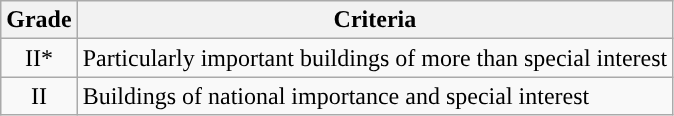<table class="wikitable">
<tr>
<th>Grade</th>
<th>Criteria</th>
</tr>
<tr>
<td align="center" >II*</td>
<td>Particularly important buildings of more than special interest</td>
</tr>
<tr>
<td align="center" >II</td>
<td>Buildings of national importance and special interest</td>
</tr>
</table>
